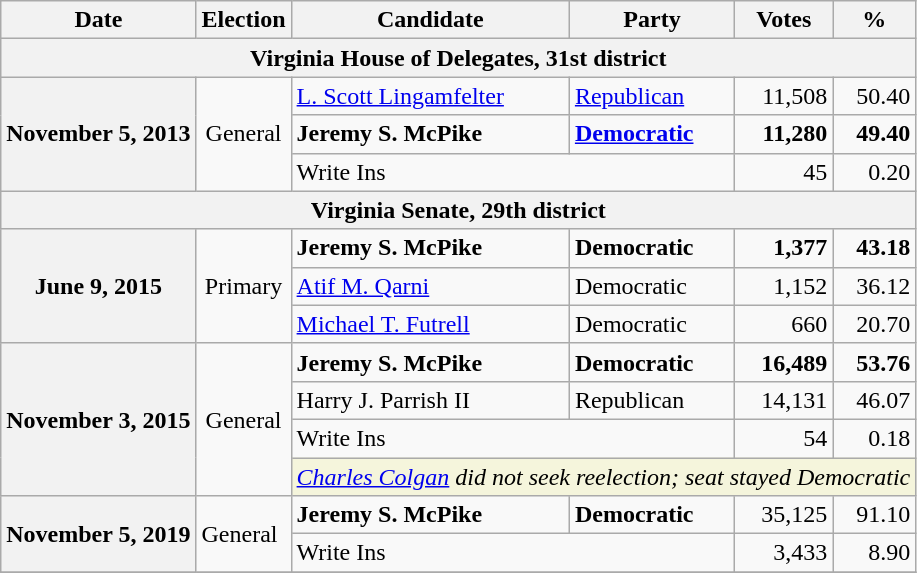<table class="wikitable">
<tr>
<th>Date</th>
<th>Election</th>
<th>Candidate</th>
<th>Party</th>
<th>Votes</th>
<th>%</th>
</tr>
<tr>
<th colspan="6">Virginia House of Delegates, 31st district</th>
</tr>
<tr>
<th rowspan="3">November 5, 2013</th>
<td rowspan="3" align="center">General</td>
<td><a href='#'>L. Scott Lingamfelter</a></td>
<td><a href='#'>Republican</a></td>
<td align="right">11,508</td>
<td align="right">50.40</td>
</tr>
<tr>
<td><strong>Jeremy S. McPike</strong></td>
<td><strong><a href='#'>Democratic</a></strong></td>
<td align="right"><strong>11,280</strong></td>
<td align="right"><strong>49.40</strong></td>
</tr>
<tr>
<td colspan="2">Write Ins</td>
<td align="right">45</td>
<td align="right">0.20</td>
</tr>
<tr>
<th colspan="6">Virginia Senate, 29th district</th>
</tr>
<tr>
<th rowspan="3">June 9, 2015</th>
<td rowspan="3" align="center">Primary</td>
<td><strong>Jeremy S. McPike</strong></td>
<td><strong>Democratic</strong></td>
<td align="right"><strong>1,377</strong></td>
<td align="right"><strong>43.18</strong></td>
</tr>
<tr>
<td><a href='#'>Atif M. Qarni</a></td>
<td>Democratic</td>
<td align="right">1,152</td>
<td align="right">36.12</td>
</tr>
<tr>
<td><a href='#'>Michael T. Futrell</a></td>
<td>Democratic</td>
<td align="right">660</td>
<td align="right">20.70</td>
</tr>
<tr>
<th rowspan="4">November 3, 2015</th>
<td rowspan="4" align="center">General</td>
<td><strong>Jeremy S. McPike</strong></td>
<td><strong>Democratic</strong></td>
<td align="right"><strong>16,489</strong></td>
<td align="right"><strong>53.76</strong></td>
</tr>
<tr>
<td>Harry J. Parrish II</td>
<td>Republican</td>
<td align="right">14,131</td>
<td align="right">46.07</td>
</tr>
<tr>
<td colspan="2">Write Ins</td>
<td align="right">54</td>
<td align="right">0.18</td>
</tr>
<tr>
<td colspan="4" style="background:Beige"><em><a href='#'>Charles Colgan</a> did not seek reelection; seat stayed Democratic</em></td>
</tr>
<tr>
<th rowspan="2">November 5, 2019</th>
<td rowspan="2">General</td>
<td><strong>Jeremy S. McPike</strong></td>
<td><strong>Democratic</strong></td>
<td align="right">35,125</td>
<td align="right">91.10</td>
</tr>
<tr>
<td colspan="2">Write Ins</td>
<td align="right">3,433</td>
<td align="right">8.90</td>
</tr>
<tr>
</tr>
</table>
